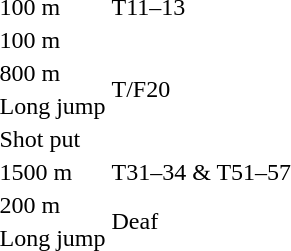<table>
<tr>
<td>100 m</td>
<td>T11–13</td>
<td></td>
<td></td>
<td></td>
</tr>
<tr>
<td>100 m</td>
<td rowspan=4>T/F20</td>
<td></td>
<td nowrap></td>
<td nowrap></td>
</tr>
<tr>
<td>800 m</td>
<td></td>
<td></td>
<td></td>
</tr>
<tr>
<td>Long jump</td>
<td></td>
<td></td>
<td></td>
</tr>
<tr>
<td>Shot put</td>
<td></td>
<td></td>
<td></td>
</tr>
<tr>
<td>1500 m</td>
<td>T31–34 & T51–57</td>
<td></td>
<td></td>
<td></td>
</tr>
<tr>
<td>200 m</td>
<td rowspan=2>Deaf</td>
<td></td>
<td></td>
<td></td>
</tr>
<tr>
<td>Long jump</td>
<td nowrap></td>
<td></td>
<td></td>
</tr>
</table>
